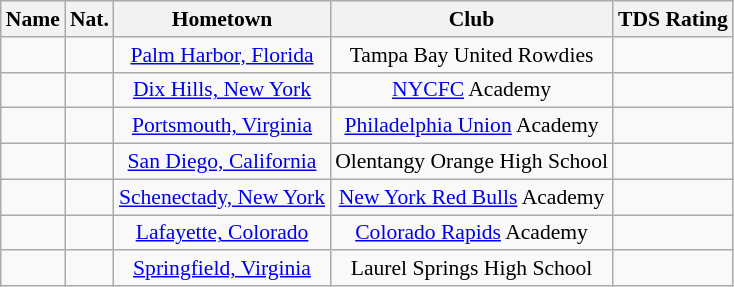<table class="wikitable" style="font-size:90%; text-align:center;" border="1">
<tr>
<th>Name</th>
<th>Nat.</th>
<th>Hometown</th>
<th>Club</th>
<th>TDS Rating</th>
</tr>
<tr>
<td></td>
<td></td>
<td><a href='#'>Palm Harbor, Florida</a></td>
<td>Tampa Bay United Rowdies</td>
<td></td>
</tr>
<tr>
<td></td>
<td></td>
<td><a href='#'>Dix Hills, New York</a></td>
<td><a href='#'>NYCFC</a> Academy</td>
<td></td>
</tr>
<tr>
<td></td>
<td></td>
<td><a href='#'>Portsmouth, Virginia</a></td>
<td><a href='#'>Philadelphia Union</a> Academy</td>
<td></td>
</tr>
<tr>
<td></td>
<td></td>
<td><a href='#'>San Diego, California</a></td>
<td>Olentangy Orange High School</td>
<td></td>
</tr>
<tr>
<td></td>
<td></td>
<td><a href='#'>Schenectady, New York</a></td>
<td><a href='#'>New York Red Bulls</a> Academy</td>
<td></td>
</tr>
<tr>
<td></td>
<td></td>
<td><a href='#'>Lafayette, Colorado</a></td>
<td><a href='#'>Colorado Rapids</a> Academy</td>
<td></td>
</tr>
<tr>
<td></td>
<td></td>
<td><a href='#'>Springfield, Virginia</a></td>
<td>Laurel Springs High School</td>
<td></td>
</tr>
</table>
